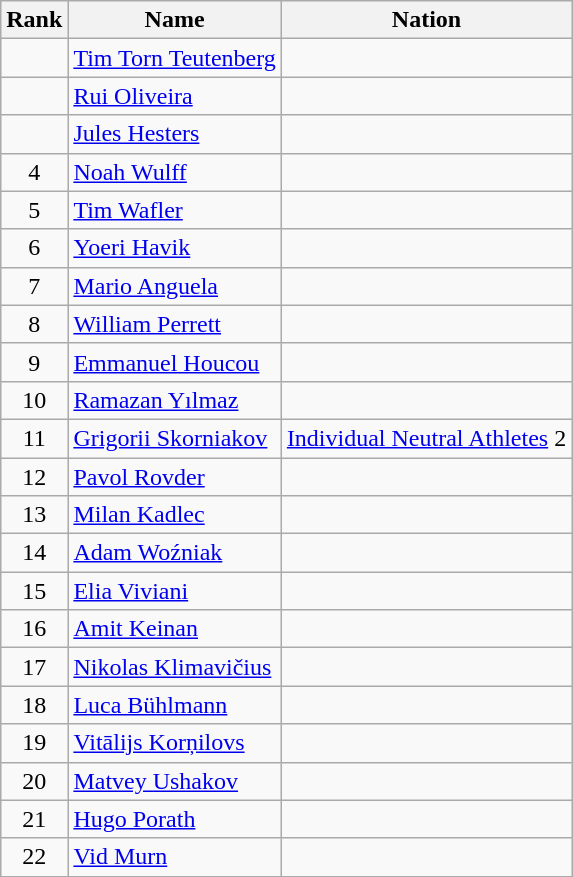<table class="wikitable sortable" style="text-align:center">
<tr>
<th>Rank</th>
<th>Name</th>
<th>Nation</th>
</tr>
<tr>
<td></td>
<td align=left><a href='#'>Tim Torn Teutenberg</a></td>
<td align=left></td>
</tr>
<tr>
<td></td>
<td align=left><a href='#'>Rui Oliveira</a></td>
<td align=left></td>
</tr>
<tr>
<td></td>
<td align=left><a href='#'>Jules Hesters</a></td>
<td align=left></td>
</tr>
<tr>
<td>4</td>
<td align=left><a href='#'>Noah Wulff</a></td>
<td align=left></td>
</tr>
<tr>
<td>5</td>
<td align=left><a href='#'>Tim Wafler</a></td>
<td align=left></td>
</tr>
<tr>
<td>6</td>
<td align=left><a href='#'>Yoeri Havik</a></td>
<td align=left></td>
</tr>
<tr>
<td>7</td>
<td align=left><a href='#'>Mario Anguela</a></td>
<td align=left></td>
</tr>
<tr>
<td>8</td>
<td align=left><a href='#'>William Perrett</a></td>
<td align=left></td>
</tr>
<tr>
<td>9</td>
<td align=left><a href='#'>Emmanuel Houcou</a></td>
<td align=left></td>
</tr>
<tr>
<td>10</td>
<td align=left><a href='#'>Ramazan Yılmaz</a></td>
<td align=left></td>
</tr>
<tr>
<td>11</td>
<td align=left><a href='#'>Grigorii Skorniakov</a></td>
<td align=left><a href='#'>Individual Neutral Athletes</a> 2</td>
</tr>
<tr>
<td>12</td>
<td align=left><a href='#'>Pavol Rovder</a></td>
<td align=left></td>
</tr>
<tr>
<td>13</td>
<td align=left><a href='#'>Milan Kadlec</a></td>
<td align=left></td>
</tr>
<tr>
<td>14</td>
<td align=left><a href='#'>Adam Woźniak</a></td>
<td align=left></td>
</tr>
<tr>
<td>15</td>
<td align=left><a href='#'>Elia Viviani</a></td>
<td align=left></td>
</tr>
<tr>
<td>16</td>
<td align=left><a href='#'>Amit Keinan</a></td>
<td align=left></td>
</tr>
<tr>
<td>17</td>
<td align=left><a href='#'>Nikolas Klimavičius</a></td>
<td align=left></td>
</tr>
<tr>
<td>18</td>
<td align=left><a href='#'>Luca Bühlmann</a></td>
<td align=left></td>
</tr>
<tr>
<td>19</td>
<td align=left><a href='#'>Vitālijs Korņilovs</a></td>
<td align=left></td>
</tr>
<tr>
<td>20</td>
<td align=left><a href='#'>Matvey Ushakov</a></td>
<td align=left></td>
</tr>
<tr>
<td>21</td>
<td align=left><a href='#'>Hugo Porath</a></td>
<td align=left></td>
</tr>
<tr>
<td>22</td>
<td align=left><a href='#'>Vid Murn</a></td>
<td align=left></td>
</tr>
</table>
